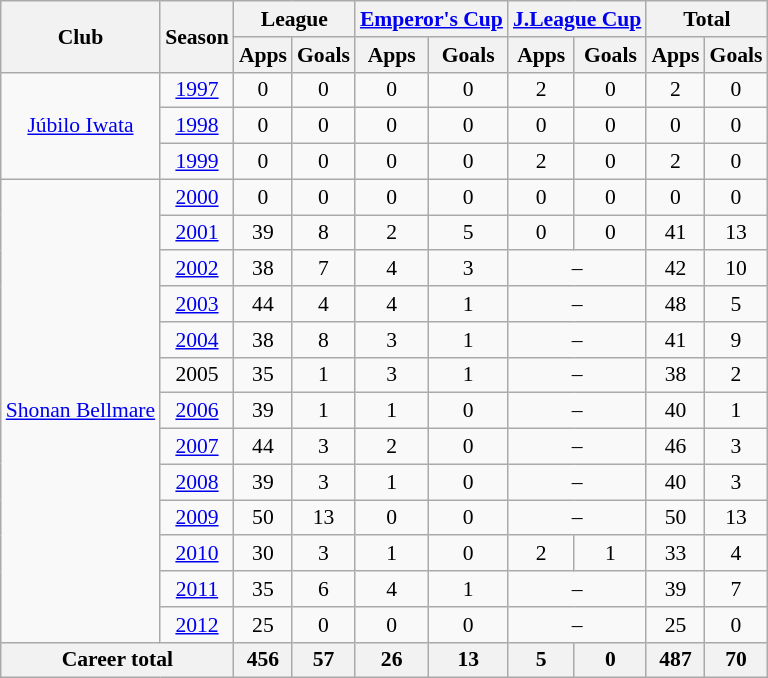<table class="wikitable" style="font-size:90%; text-align:center;">
<tr>
<th rowspan="2">Club</th>
<th rowspan="2">Season</th>
<th colspan="2">League</th>
<th colspan="2"><a href='#'>Emperor's Cup</a></th>
<th colspan="2"><a href='#'>J.League Cup</a></th>
<th colspan="2">Total</th>
</tr>
<tr>
<th>Apps</th>
<th>Goals</th>
<th>Apps</th>
<th>Goals</th>
<th>Apps</th>
<th>Goals</th>
<th>Apps</th>
<th>Goals</th>
</tr>
<tr>
<td rowspan="3"><a href='#'>Júbilo Iwata</a></td>
<td><a href='#'>1997</a></td>
<td>0</td>
<td>0</td>
<td>0</td>
<td>0</td>
<td>2</td>
<td>0</td>
<td>2</td>
<td>0</td>
</tr>
<tr>
<td><a href='#'>1998</a></td>
<td>0</td>
<td>0</td>
<td>0</td>
<td>0</td>
<td>0</td>
<td>0</td>
<td>0</td>
<td>0</td>
</tr>
<tr>
<td><a href='#'>1999</a></td>
<td>0</td>
<td>0</td>
<td>0</td>
<td>0</td>
<td>2</td>
<td>0</td>
<td>2</td>
<td>0</td>
</tr>
<tr>
<td rowspan="13"><a href='#'>Shonan Bellmare</a></td>
<td><a href='#'>2000</a></td>
<td>0</td>
<td>0</td>
<td>0</td>
<td>0</td>
<td>0</td>
<td>0</td>
<td>0</td>
<td>0</td>
</tr>
<tr>
<td><a href='#'>2001</a></td>
<td>39</td>
<td>8</td>
<td>2</td>
<td>5</td>
<td>0</td>
<td>0</td>
<td>41</td>
<td>13</td>
</tr>
<tr>
<td><a href='#'>2002</a></td>
<td>38</td>
<td>7</td>
<td>4</td>
<td>3</td>
<td colspan="2">–</td>
<td>42</td>
<td>10</td>
</tr>
<tr>
<td><a href='#'>2003</a></td>
<td>44</td>
<td>4</td>
<td>4</td>
<td>1</td>
<td colspan="2">–</td>
<td>48</td>
<td>5</td>
</tr>
<tr>
<td><a href='#'>2004</a></td>
<td>38</td>
<td>8</td>
<td>3</td>
<td>1</td>
<td colspan="2">–</td>
<td>41</td>
<td>9</td>
</tr>
<tr>
<td>2005</td>
<td>35</td>
<td>1</td>
<td>3</td>
<td>1</td>
<td colspan="2">–</td>
<td>38</td>
<td>2</td>
</tr>
<tr>
<td><a href='#'>2006</a></td>
<td>39</td>
<td>1</td>
<td>1</td>
<td>0</td>
<td colspan="2">–</td>
<td>40</td>
<td>1</td>
</tr>
<tr>
<td><a href='#'>2007</a></td>
<td>44</td>
<td>3</td>
<td>2</td>
<td>0</td>
<td colspan="2">–</td>
<td>46</td>
<td>3</td>
</tr>
<tr>
<td><a href='#'>2008</a></td>
<td>39</td>
<td>3</td>
<td>1</td>
<td>0</td>
<td colspan="2">–</td>
<td>40</td>
<td>3</td>
</tr>
<tr>
<td><a href='#'>2009</a></td>
<td>50</td>
<td>13</td>
<td>0</td>
<td>0</td>
<td colspan="2">–</td>
<td>50</td>
<td>13</td>
</tr>
<tr>
<td><a href='#'>2010</a></td>
<td>30</td>
<td>3</td>
<td>1</td>
<td>0</td>
<td>2</td>
<td>1</td>
<td>33</td>
<td>4</td>
</tr>
<tr>
<td><a href='#'>2011</a></td>
<td>35</td>
<td>6</td>
<td>4</td>
<td>1</td>
<td colspan="2">–</td>
<td>39</td>
<td>7</td>
</tr>
<tr>
<td><a href='#'>2012</a></td>
<td>25</td>
<td>0</td>
<td>0</td>
<td>0</td>
<td colspan="2">–</td>
<td>25</td>
<td>0</td>
</tr>
<tr>
<th colspan="2">Career total</th>
<th>456</th>
<th>57</th>
<th>26</th>
<th>13</th>
<th>5</th>
<th>0</th>
<th>487</th>
<th>70</th>
</tr>
</table>
